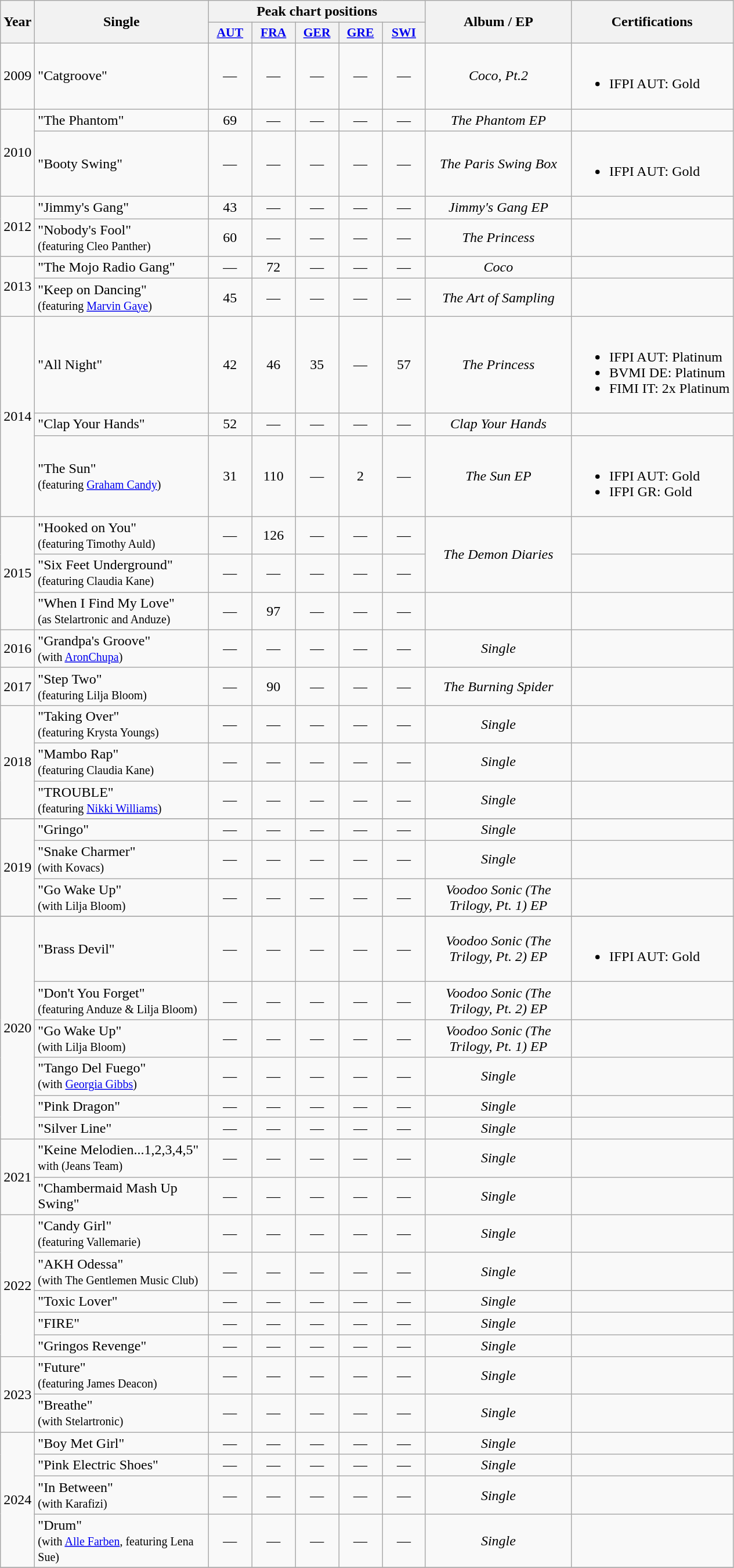<table class="wikitable">
<tr>
<th scope="col" rowspan="2" width=10>Year</th>
<th scope="col" rowspan="2" style="width:12em;">Single</th>
<th colspan="5" scope="col">Peak chart positions</th>
<th scope="col" rowspan="2" style="width:10em;">Album / EP</th>
<th rowspan="2">Certifications</th>
</tr>
<tr>
<th scope="col" style="width:3em;font-size:90%"><a href='#'>AUT</a><br></th>
<th scope="col" style="width:3em;font-size:90%"><a href='#'>FRA</a><br></th>
<th scope="col" style="width:3em;font-size:90%"><a href='#'>GER</a><br></th>
<th scope="col" style="width:3em;font-size:90%"><a href='#'>GRE</a><br></th>
<th scope="col" style="width:3em;font-size:90%"><a href='#'>SWI</a><br></th>
</tr>
<tr>
<td>2009</td>
<td>"Catgroove"</td>
<td align=center>—</td>
<td align=center>—</td>
<td align=center>—</td>
<td align=center>—</td>
<td align=center>—</td>
<td align=center><em>Coco, Pt.2</em></td>
<td><br><ul><li>IFPI AUT: Gold</li></ul></td>
</tr>
<tr>
<td rowspan="2" scope="row">2010</td>
<td scope="row">"The Phantom"</td>
<td align="center">69</td>
<td align="center">—</td>
<td align="center">—</td>
<td align="center">—</td>
<td align="center">—</td>
<td align="center"><em>The Phantom EP</em></td>
<td></td>
</tr>
<tr>
<td>"Booty Swing"</td>
<td align=center>—</td>
<td align=center>—</td>
<td align=center>—</td>
<td align=center>—</td>
<td align=center>—</td>
<td align=center><em>The Paris Swing Box</em></td>
<td><br><ul><li>IFPI AUT: Gold</li></ul></td>
</tr>
<tr>
<td rowspan="2" scope="row">2012</td>
<td scope="row">"Jimmy's Gang"</td>
<td align="center">43</td>
<td align="center">—</td>
<td align="center">—</td>
<td align="center">—</td>
<td align="center">—</td>
<td align="center"><em>Jimmy's Gang EP</em></td>
<td></td>
</tr>
<tr>
<td scope="row">"Nobody's Fool"<br><small>(featuring Cleo Panther)</small></td>
<td align="center">60</td>
<td align="center">—</td>
<td align="center">—</td>
<td align="center">—</td>
<td align="center">—</td>
<td align="center"><em>The Princess</em></td>
<td></td>
</tr>
<tr>
<td rowspan="2" scope="row">2013</td>
<td scope="row">"The Mojo Radio Gang"</td>
<td align="center">—</td>
<td align="center">72</td>
<td align="center">—</td>
<td align="center">—</td>
<td align="center">—</td>
<td align="center"><em>Coco</em></td>
<td></td>
</tr>
<tr>
<td scope="row">"Keep on Dancing"<br><small>(featuring <a href='#'>Marvin Gaye</a>)</small></td>
<td align="center">45</td>
<td align="center">—</td>
<td align="center">—</td>
<td align="center">—</td>
<td align="center">—</td>
<td align="center"><em>The Art of Sampling</em></td>
<td></td>
</tr>
<tr>
<td rowspan="3" scope="row">2014</td>
<td scope="row">"All Night"</td>
<td align="center">42</td>
<td align="center">46<br></td>
<td align="center">35</td>
<td align="center">—</td>
<td align="center">57</td>
<td align="center"><em>The Princess</em></td>
<td><br><ul><li>IFPI AUT: Platinum</li><li>BVMI DE: Platinum</li><li>FIMI IT: 2x Platinum</li></ul></td>
</tr>
<tr>
<td scope="row">"Clap Your Hands"</td>
<td align="center">52</td>
<td align="center">—</td>
<td align="center">—</td>
<td align="center">—</td>
<td align="center">—</td>
<td align="center"><em>Clap Your Hands</em></td>
<td></td>
</tr>
<tr>
<td scope="row">"The Sun"<br><small>(featuring <a href='#'>Graham Candy</a>)</small></td>
<td align="center">31</td>
<td align="center">110</td>
<td align="center">—</td>
<td align="center">2</td>
<td align="center">—</td>
<td align="center"><em>The Sun EP</em></td>
<td><br><ul><li>IFPI AUT: Gold</li><li>IFPI GR: Gold</li></ul></td>
</tr>
<tr>
<td rowspan="3" scope="row">2015</td>
<td scope="row">"Hooked on You"<br><small>(featuring Timothy Auld)</small></td>
<td align="center">—</td>
<td align="center">126</td>
<td align="center">—</td>
<td align="center">—</td>
<td align="center">—</td>
<td rowspan="2" align="center"><em>The Demon Diaries</em></td>
<td></td>
</tr>
<tr>
<td scope="row">"Six Feet Underground"<br><small>(featuring Claudia Kane)</small></td>
<td align="center">—</td>
<td align="center">—</td>
<td align="center">—</td>
<td align="center">—</td>
<td align="center">—</td>
<td></td>
</tr>
<tr>
<td scope="row">"When I Find My Love"<br><small>(as Stelartronic and Anduze)</small></td>
<td align="center">—</td>
<td align="center">97</td>
<td align="center">—</td>
<td align="center">—</td>
<td align="center">—</td>
<td></td>
<td></td>
</tr>
<tr>
<td>2016</td>
<td>"Grandpa's Groove"<br><small>(with <a href='#'>AronChupa</a>)</small></td>
<td align="center">—</td>
<td align="center">—</td>
<td align="center">—</td>
<td align="center">—</td>
<td align="center">—</td>
<td align="center"><em>Single</em></td>
<td></td>
</tr>
<tr>
<td scope="row">2017</td>
<td scope="row">"Step Two"<br><small>(featuring Lilja Bloom)</small></td>
<td align="center">—</td>
<td align="center">90<br></td>
<td align="center">—</td>
<td align="center">—</td>
<td align="center">—</td>
<td align="center"><em>The Burning Spider</em></td>
<td></td>
</tr>
<tr>
<td rowspan="3" scope="row">2018</td>
<td scope="row">"Taking Over"<br><small>(featuring Krysta Youngs)</small></td>
<td align="center">—</td>
<td align="center">—</td>
<td align="center">—</td>
<td align="center">—</td>
<td align="center">—</td>
<td align="center"><em>Single</em></td>
<td></td>
</tr>
<tr>
<td scope="row">"Mambo Rap"<br><small>(featuring Claudia Kane)</small></td>
<td align="center">—</td>
<td align="center">—</td>
<td align="center">—</td>
<td align="center">—</td>
<td align="center">—</td>
<td align="center"><em>Single</em></td>
<td></td>
</tr>
<tr>
<td scope="row">"TROUBLE"<br><small>(featuring <a href='#'>Nikki Williams</a>)</small></td>
<td align="center">—</td>
<td align="center">—</td>
<td align="center">—</td>
<td align="center">—</td>
<td align="center">—</td>
<td align="center"><em>Single</em></td>
<td></td>
</tr>
<tr>
</tr>
<tr>
<td scope="row" rowspan="3">2019</td>
<td scope="row">"Gringo"<br></td>
<td align=center>—</td>
<td align=center>—</td>
<td align=center>—</td>
<td align=center>—</td>
<td align=center>—</td>
<td align=center><em>Single</em></td>
<td></td>
</tr>
<tr>
<td scope="row">"Snake Charmer"<br><small>(with Kovacs)</small></td>
<td align=center>—</td>
<td align=center>—</td>
<td align=center>—</td>
<td align=center>—</td>
<td align=center>—</td>
<td align=center><em>Single</em></td>
<td></td>
</tr>
<tr>
<td scope="row">"Go Wake Up"<br><small>(with Lilja Bloom)</small></td>
<td align=center>—</td>
<td align=center>—</td>
<td align=center>—</td>
<td align=center>—</td>
<td align=center>—</td>
<td align=center><em>Voodoo Sonic (The Trilogy, Pt. 1) EP</em></td>
<td></td>
</tr>
<tr>
</tr>
<tr>
<td scope="row" rowspan="6">2020</td>
<td scope="row">"Brass Devil"<br></td>
<td align=center>—</td>
<td align=center>—</td>
<td align=center>—</td>
<td align=center>—</td>
<td align=center>—</td>
<td align=center><em>Voodoo Sonic (The Trilogy, Pt. 2) EP</em></td>
<td><br><ul><li>IFPI AUT: Gold</li></ul></td>
</tr>
<tr>
<td scope="row">"Don't You Forget"<br><small>(featuring Anduze & Lilja Bloom)</small></td>
<td align=center>—</td>
<td align=center>—</td>
<td align=center>—</td>
<td align=center>—</td>
<td align=center>—</td>
<td align=center><em>Voodoo Sonic (The Trilogy, Pt. 2) EP</em></td>
<td></td>
</tr>
<tr>
<td scope="row">"Go Wake Up"<br><small>(with Lilja Bloom)</small></td>
<td align=center>—</td>
<td align=center>—</td>
<td align=center>—</td>
<td align=center>—</td>
<td align=center>—</td>
<td align=center><em>Voodoo Sonic (The Trilogy, Pt. 1) EP</em></td>
<td></td>
</tr>
<tr>
<td scope="row">"Tango Del Fuego"<br><small>(with <a href='#'>Georgia Gibbs</a>)</small></td>
<td align=center>—</td>
<td align=center>—</td>
<td align=center>—</td>
<td align=center>—</td>
<td align=center>—</td>
<td align=center><em>Single</em></td>
<td></td>
</tr>
<tr>
<td scope="row">"Pink Dragon"<br></td>
<td align=center>—</td>
<td align=center>—</td>
<td align=center>—</td>
<td align=center>—</td>
<td align=center>—</td>
<td align=center><em>Single</em></td>
<td></td>
</tr>
<tr>
<td scope="row">"Silver Line"<br></td>
<td align=center>—</td>
<td align=center>—</td>
<td align=center>—</td>
<td align=center>—</td>
<td align=center>—</td>
<td align=center><em>Single</em></td>
<td></td>
</tr>
<tr>
<td scope="row" rowspan="2">2021</td>
<td scope="row">"Keine Melodien...1,2,3,4,5"<br><small>with (Jeans Team)</small></td>
<td align=center>—</td>
<td align=center>—</td>
<td align=center>—</td>
<td align=center>—</td>
<td align=center>—</td>
<td align=center><em>Single</em></td>
<td></td>
</tr>
<tr>
<td scope="row">"Chambermaid Mash Up Swing"<br></td>
<td align=center>—</td>
<td align=center>—</td>
<td align=center>—</td>
<td align=center>—</td>
<td align=center>—</td>
<td align=center><em>Single</em></td>
<td></td>
</tr>
<tr>
<td scope="row" rowspan="5">2022</td>
<td scope="row">"Candy Girl"<br><small>(featuring Vallemarie)</small></td>
<td align=center>—</td>
<td align=center>—</td>
<td align=center>—</td>
<td align=center>—</td>
<td align=center>—</td>
<td align=center><em>Single</em></td>
<td></td>
</tr>
<tr>
<td scope="row">"AKH Odessa"<br><small>(with The Gentlemen Music Club)</small></td>
<td align=center>—</td>
<td align=center>—</td>
<td align=center>—</td>
<td align=center>—</td>
<td align=center>—</td>
<td align=center><em>Single</em></td>
<td></td>
</tr>
<tr>
<td scope="row">"Toxic Lover"<br></td>
<td align=center>—</td>
<td align=center>—</td>
<td align=center>—</td>
<td align=center>—</td>
<td align=center>—</td>
<td align=center><em>Single</em></td>
<td></td>
</tr>
<tr>
<td scope="row">"FIRE"<br></td>
<td align=center>—</td>
<td align=center>—</td>
<td align=center>—</td>
<td align=center>—</td>
<td align=center>—</td>
<td align=center><em>Single</em></td>
<td></td>
</tr>
<tr>
<td scope="row">"Gringos Revenge"<br></td>
<td align=center>—</td>
<td align=center>—</td>
<td align=center>—</td>
<td align=center>—</td>
<td align=center>—</td>
<td align=center><em>Single</em></td>
<td></td>
</tr>
<tr>
<td scope="row" rowspan="2">2023</td>
<td scope="row">"Future"<br><small>(featuring James Deacon)</small></td>
<td align=center>—</td>
<td align=center>—</td>
<td align=center>—</td>
<td align=center>—</td>
<td align=center>—</td>
<td align=center><em>Single</em></td>
<td></td>
</tr>
<tr>
<td scope="row">"Breathe"<br><small>(with Stelartronic)</small></td>
<td align=center>—</td>
<td align=center>—</td>
<td align=center>—</td>
<td align=center>—</td>
<td align=center>—</td>
<td align=center><em>Single</em></td>
<td></td>
</tr>
<tr>
<td rowspan="4" scope="row">2024</td>
<td scope="row">"Boy Met Girl"<br></td>
<td align=center>—</td>
<td align=center>—</td>
<td align=center>—</td>
<td align=center>—</td>
<td align=center>—</td>
<td align=center><em>Single</em></td>
<td></td>
</tr>
<tr>
<td>"Pink Electric Shoes"</td>
<td align=center>—</td>
<td align=center>—</td>
<td align=center>—</td>
<td align=center>—</td>
<td align=center>—</td>
<td align=center><em>Single</em></td>
<td></td>
</tr>
<tr>
<td>"In Between"<br><small>(with Karafizi)</small></td>
<td align=center>—</td>
<td align=center>—</td>
<td align=center>—</td>
<td align=center>—</td>
<td align=center>—</td>
<td align=center><em>Single</em></td>
<td></td>
</tr>
<tr>
<td>"Drum"<br><small>(with <a href='#'>Alle Farben</a>, featuring Lena Sue)</small></td>
<td align=center>—</td>
<td align=center>—</td>
<td align=center>—</td>
<td align=center>—</td>
<td align=center>—</td>
<td align=center><em>Single</em></td>
<td></td>
</tr>
<tr>
</tr>
</table>
